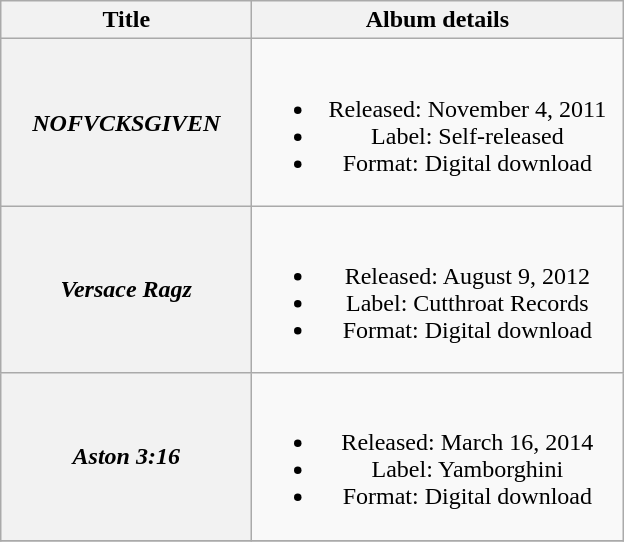<table class="wikitable plainrowheaders" style="text-align:center;" border="1">
<tr>
<th scope="col" style="width:10em;">Title</th>
<th scope="col" style="width:15em;">Album details</th>
</tr>
<tr>
<th scope="row"><em>NOFVCKSGIVEN</em></th>
<td><br><ul><li>Released: November 4, 2011</li><li>Label: Self-released</li><li>Format: Digital download</li></ul></td>
</tr>
<tr>
<th scope="row"><em>Versace Ragz</em></th>
<td><br><ul><li>Released: August 9, 2012</li><li>Label: Cutthroat Records</li><li>Format: Digital download</li></ul></td>
</tr>
<tr>
<th scope="row"><em>Aston 3:16</em></th>
<td><br><ul><li>Released: March 16, 2014</li><li>Label: Yamborghini</li><li>Format: Digital download</li></ul></td>
</tr>
<tr>
</tr>
</table>
